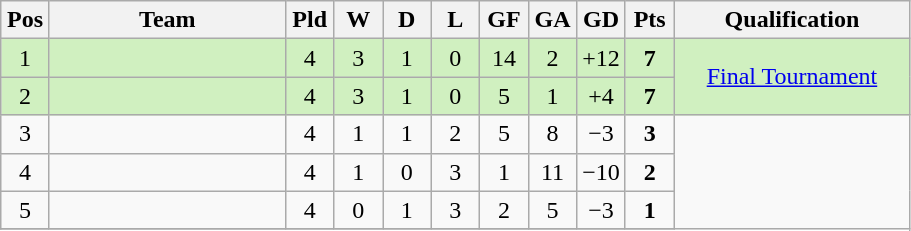<table class="wikitable" border="1" style="text-align: center;">
<tr>
<th width="25"><abbr>Pos</abbr></th>
<th width="150">Team</th>
<th width="25"><abbr>Pld</abbr></th>
<th width="25"><abbr>W</abbr></th>
<th width="25"><abbr>D</abbr></th>
<th width="25"><abbr>L</abbr></th>
<th width="25"><abbr>GF</abbr></th>
<th width="25"><abbr>GA</abbr></th>
<th width="25"><abbr>GD</abbr></th>
<th width="25"><abbr>Pts</abbr></th>
<th width="150">Qualification</th>
</tr>
<tr bgcolor= #D0F0C0>
<td>1</td>
<td align="left"></td>
<td>4</td>
<td>3</td>
<td>1</td>
<td>0</td>
<td>14</td>
<td>2</td>
<td>+12</td>
<td><strong>7</strong></td>
<td rowspan=2><a href='#'>Final Tournament</a></td>
</tr>
<tr bgcolor= #D0F0C0>
<td>2</td>
<td align="left"></td>
<td>4</td>
<td>3</td>
<td>1</td>
<td>0</td>
<td>5</td>
<td>1</td>
<td>+4</td>
<td><strong>7</strong></td>
</tr>
<tr>
<td>3</td>
<td align="left"></td>
<td>4</td>
<td>1</td>
<td>1</td>
<td>2</td>
<td>5</td>
<td>8</td>
<td>−3</td>
<td><strong>3</strong></td>
</tr>
<tr>
<td>4</td>
<td align="left"></td>
<td>4</td>
<td>1</td>
<td>0</td>
<td>3</td>
<td>1</td>
<td>11</td>
<td>−10</td>
<td><strong>2</strong></td>
</tr>
<tr>
<td>5</td>
<td align="left"></td>
<td>4</td>
<td>0</td>
<td>1</td>
<td>3</td>
<td>2</td>
<td>5</td>
<td>−3</td>
<td><strong>1</strong></td>
</tr>
<tr>
</tr>
</table>
